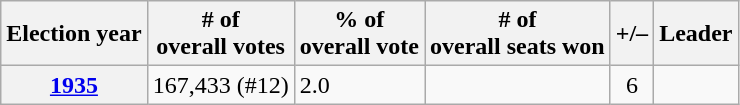<table class=wikitable>
<tr>
<th>Election year</th>
<th># of<br>overall votes</th>
<th>% of<br>overall vote</th>
<th># of<br>overall seats won</th>
<th>+/–</th>
<th>Leader</th>
</tr>
<tr>
<th><a href='#'>1935</a></th>
<td>167,433 (#12)</td>
<td>2.0</td>
<td></td>
<td style="text-align: center"> 6</td>
<td style="text-align: center"></td>
</tr>
</table>
